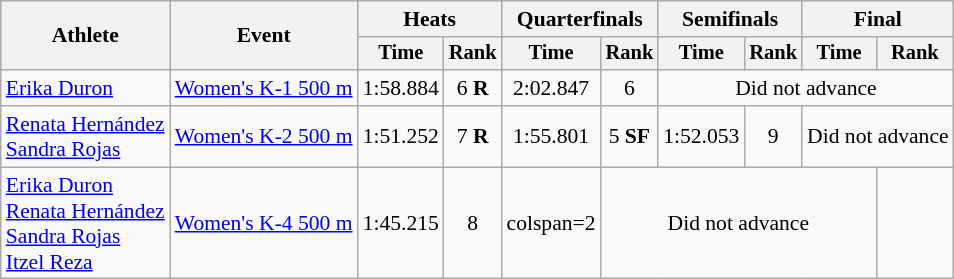<table class=wikitable style="font-size:90%">
<tr>
<th rowspan="2">Athlete</th>
<th rowspan="2">Event</th>
<th colspan=2>Heats</th>
<th colspan=2>Quarterfinals</th>
<th colspan=2>Semifinals</th>
<th colspan=2>Final</th>
</tr>
<tr style="font-size:95%">
<th>Time</th>
<th>Rank</th>
<th>Time</th>
<th>Rank</th>
<th>Time</th>
<th>Rank</th>
<th>Time</th>
<th>Rank</th>
</tr>
<tr align=center>
<td align=left><a href='#'>Erika Duron</a></td>
<td align=left><a href='#'>Women's K-1 500 m</a></td>
<td>1:58.884</td>
<td>6 <strong>R</strong></td>
<td>2:02.847</td>
<td>6</td>
<td colspan=4>Did not advance</td>
</tr>
<tr align=center>
<td align=left><a href='#'>Renata Hernández</a><br><a href='#'>Sandra Rojas</a></td>
<td align=left><a href='#'>Women's K-2 500 m</a></td>
<td>1:51.252</td>
<td>7 <strong>R</strong></td>
<td>1:55.801</td>
<td>5 <strong>SF</strong></td>
<td>1:52.053</td>
<td>9</td>
<td colspan=2>Did not advance</td>
</tr>
<tr align=center>
<td align=left><a href='#'>Erika Duron</a><br><a href='#'>Renata Hernández</a><br><a href='#'>Sandra Rojas</a><br><a href='#'>Itzel Reza</a></td>
<td align=left><a href='#'>Women's K-4 500 m</a></td>
<td>1:45.215</td>
<td>8</td>
<td>colspan=2 </td>
<td colspan=4>Did not advance</td>
</tr>
</table>
